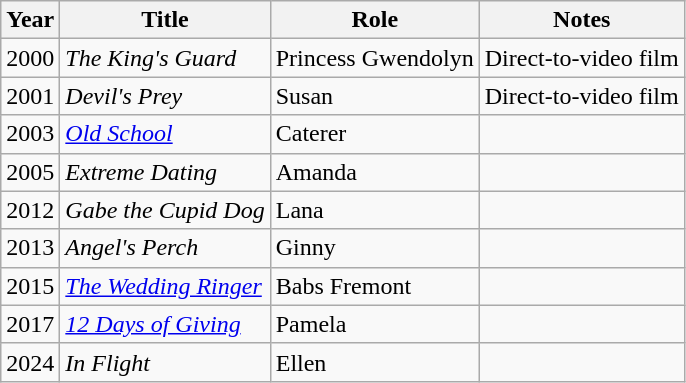<table class="wikitable sortable">
<tr>
<th>Year</th>
<th>Title</th>
<th>Role</th>
<th class="unsortable">Notes</th>
</tr>
<tr>
<td>2000</td>
<td><em>The King's Guard</em></td>
<td>Princess Gwendolyn</td>
<td>Direct-to-video film</td>
</tr>
<tr>
<td>2001</td>
<td><em>Devil's Prey</em></td>
<td>Susan</td>
<td>Direct-to-video film</td>
</tr>
<tr>
<td>2003</td>
<td><em><a href='#'>Old School</a></em></td>
<td>Caterer</td>
<td></td>
</tr>
<tr>
<td>2005</td>
<td><em>Extreme Dating</em></td>
<td>Amanda</td>
<td></td>
</tr>
<tr>
<td>2012</td>
<td><em>Gabe the Cupid Dog</em></td>
<td>Lana</td>
<td></td>
</tr>
<tr>
<td>2013</td>
<td><em>Angel's Perch</em></td>
<td>Ginny</td>
<td></td>
</tr>
<tr>
<td>2015</td>
<td><em><a href='#'>The Wedding Ringer</a></em></td>
<td>Babs Fremont</td>
</tr>
<tr>
<td>2017</td>
<td><em><a href='#'>12 Days of Giving</a></em></td>
<td>Pamela</td>
<td></td>
</tr>
<tr>
<td>2024</td>
<td><em>In Flight</em></td>
<td>Ellen</td>
<td></td>
</tr>
</table>
